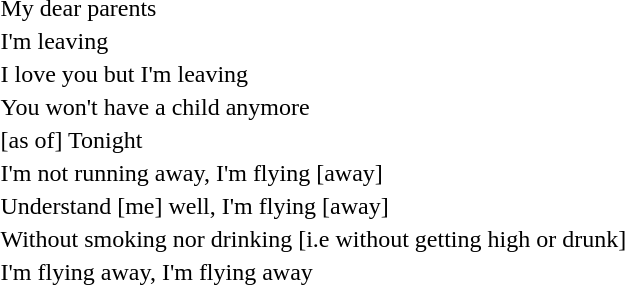<table>
<tr>
<td></td>
<td>My dear parents</td>
</tr>
<tr>
<td></td>
<td>I'm leaving</td>
</tr>
<tr>
<td></td>
<td>I love you but I'm leaving</td>
</tr>
<tr>
<td></td>
<td>You won't have a child anymore</td>
</tr>
<tr>
<td></td>
<td>[as of] Tonight</td>
</tr>
<tr>
<td></td>
<td>I'm not running away, I'm flying [away]</td>
</tr>
<tr>
<td></td>
<td>Understand [me] well, I'm flying [away]</td>
</tr>
<tr>
<td></td>
<td>Without smoking nor drinking [i.e without getting high or drunk]</td>
</tr>
<tr>
<td></td>
<td>I'm flying away, I'm flying away</td>
</tr>
</table>
